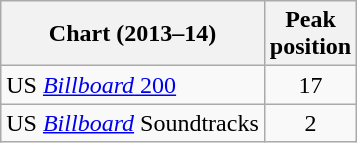<table class="wikitable sortable">
<tr>
<th>Chart (2013–14)</th>
<th>Peak<br>position</th>
</tr>
<tr>
<td>US <a href='#'><em>Billboard</em> 200</a></td>
<td align="center">17</td>
</tr>
<tr>
<td>US <em><a href='#'>Billboard</a></em> Soundtracks</td>
<td align="center">2</td>
</tr>
</table>
